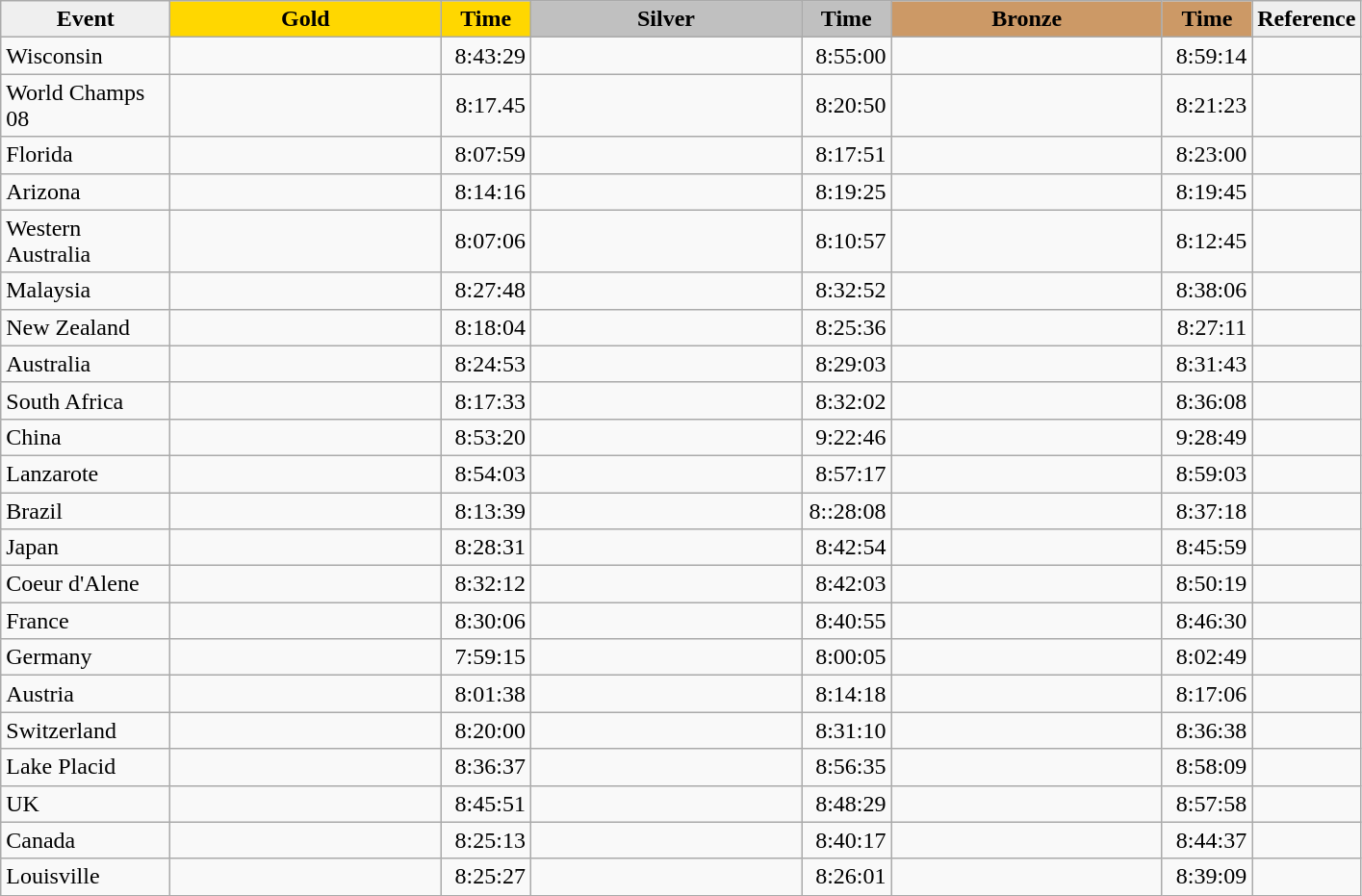<table class="wikitable sortable">
<tr align="center">
<td width="110" bgcolor="efefef"><strong>Event</strong></td>
<td width="180" bgcolor="gold"><strong>Gold</strong></td>
<td width="55" bgcolor="gold"><strong>Time</strong></td>
<td width="180" bgcolor="silver"><strong>Silver</strong></td>
<td width="55" bgcolor="silver"><strong>Time</strong></td>
<td width="180" bgcolor="cc9966"><strong>Bronze</strong></td>
<td width="55" bgcolor="cc9966"><strong>Time</strong></td>
<td class="unsortable" bgcolor="efefef"><strong>Reference</strong></td>
</tr>
<tr>
<td>Wisconsin</td>
<td></td>
<td align="right">8:43:29</td>
<td></td>
<td align="right">8:55:00</td>
<td></td>
<td align="right">8:59:14</td>
<td></td>
</tr>
<tr>
<td>World Champs 08</td>
<td></td>
<td align="right">8:17.45</td>
<td></td>
<td align="right">8:20:50</td>
<td></td>
<td align="right">8:21:23</td>
<td></td>
</tr>
<tr>
<td>Florida</td>
<td></td>
<td align="right">8:07:59</td>
<td></td>
<td align="right">8:17:51</td>
<td></td>
<td align="right">8:23:00</td>
<td></td>
</tr>
<tr>
<td>Arizona</td>
<td></td>
<td align="right">8:14:16</td>
<td></td>
<td align="right">8:19:25</td>
<td></td>
<td align="right">8:19:45</td>
<td></td>
</tr>
<tr>
<td>Western Australia</td>
<td></td>
<td align="right">8:07:06</td>
<td></td>
<td align="right">8:10:57</td>
<td></td>
<td align="right">8:12:45</td>
<td></td>
</tr>
<tr>
<td>Malaysia</td>
<td></td>
<td align="right">8:27:48</td>
<td></td>
<td align="right">8:32:52</td>
<td></td>
<td align="right">8:38:06</td>
<td></td>
</tr>
<tr>
<td>New Zealand</td>
<td></td>
<td align="right">8:18:04</td>
<td></td>
<td align="right">8:25:36</td>
<td></td>
<td align="right">8:27:11</td>
<td></td>
</tr>
<tr>
<td>Australia</td>
<td></td>
<td align="right">8:24:53</td>
<td></td>
<td align="right">8:29:03</td>
<td></td>
<td align="right">8:31:43</td>
<td></td>
</tr>
<tr>
<td>South Africa</td>
<td></td>
<td align="right">8:17:33</td>
<td></td>
<td align="right">8:32:02</td>
<td></td>
<td align="right">8:36:08</td>
<td></td>
</tr>
<tr>
<td>China</td>
<td></td>
<td align="right">8:53:20</td>
<td></td>
<td align="right">9:22:46</td>
<td></td>
<td align="right">9:28:49</td>
<td></td>
</tr>
<tr>
<td>Lanzarote</td>
<td></td>
<td align="right">8:54:03</td>
<td></td>
<td align="right">8:57:17</td>
<td></td>
<td align="right">8:59:03</td>
<td></td>
</tr>
<tr>
<td>Brazil</td>
<td></td>
<td align="right">8:13:39</td>
<td></td>
<td align="right">8::28:08</td>
<td></td>
<td align="right">8:37:18</td>
<td></td>
</tr>
<tr>
<td>Japan</td>
<td></td>
<td align="right">8:28:31</td>
<td></td>
<td align="right">8:42:54</td>
<td></td>
<td align="right">8:45:59</td>
<td></td>
</tr>
<tr>
<td>Coeur d'Alene</td>
<td></td>
<td align="right">8:32:12</td>
<td></td>
<td align="right">8:42:03</td>
<td></td>
<td align="right">8:50:19</td>
<td></td>
</tr>
<tr>
<td>France</td>
<td></td>
<td align="right">8:30:06</td>
<td></td>
<td align="right">8:40:55</td>
<td></td>
<td align="right">8:46:30</td>
<td></td>
</tr>
<tr>
<td>Germany</td>
<td></td>
<td align="right">7:59:15</td>
<td></td>
<td align="right">8:00:05</td>
<td></td>
<td align="right">8:02:49</td>
<td></td>
</tr>
<tr>
<td>Austria</td>
<td></td>
<td align="right">8:01:38</td>
<td></td>
<td align="right">8:14:18</td>
<td></td>
<td align="right">8:17:06</td>
<td></td>
</tr>
<tr>
<td>Switzerland</td>
<td></td>
<td align="right">8:20:00</td>
<td></td>
<td align="right">8:31:10</td>
<td></td>
<td align="right">8:36:38</td>
<td></td>
</tr>
<tr>
<td>Lake Placid</td>
<td></td>
<td align="right">8:36:37</td>
<td></td>
<td align="right">8:56:35</td>
<td></td>
<td align="right">8:58:09</td>
<td></td>
</tr>
<tr>
<td>UK</td>
<td></td>
<td align="right">8:45:51</td>
<td></td>
<td align="right">8:48:29</td>
<td></td>
<td align="right">8:57:58</td>
<td></td>
</tr>
<tr>
<td>Canada</td>
<td></td>
<td align="right">8:25:13</td>
<td></td>
<td align="right">8:40:17</td>
<td></td>
<td align="right">8:44:37</td>
<td></td>
</tr>
<tr>
<td>Louisville</td>
<td></td>
<td align="right">8:25:27</td>
<td></td>
<td align="right">8:26:01</td>
<td></td>
<td align="right">8:39:09</td>
<td></td>
</tr>
</table>
